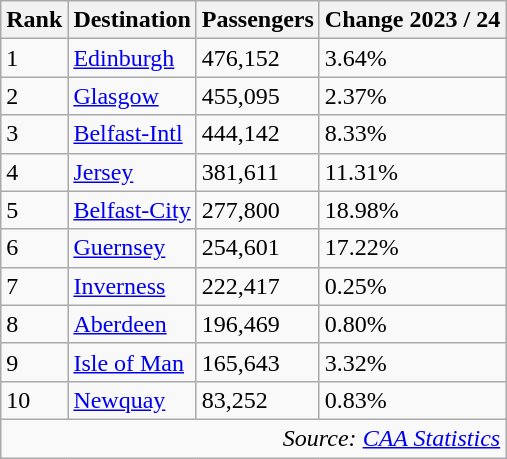<table class="wikitable sortable" style="width:align">
<tr>
<th>Rank</th>
<th>Destination</th>
<th>Passengers</th>
<th>Change 2023 / 24</th>
</tr>
<tr>
<td>1</td>
<td> <a href='#'>Edinburgh</a></td>
<td>476,152</td>
<td> 3.64%</td>
</tr>
<tr>
<td>2</td>
<td> <a href='#'>Glasgow</a></td>
<td>455,095</td>
<td> 2.37%</td>
</tr>
<tr>
<td>3</td>
<td> <a href='#'>Belfast-Intl</a></td>
<td>444,142</td>
<td> 8.33%</td>
</tr>
<tr>
<td>4</td>
<td> <a href='#'>Jersey</a></td>
<td>381,611</td>
<td> 11.31%</td>
</tr>
<tr>
<td>5</td>
<td> <a href='#'>Belfast-City</a></td>
<td>277,800</td>
<td> 18.98%</td>
</tr>
<tr>
<td>6</td>
<td> <a href='#'>Guernsey</a></td>
<td>254,601</td>
<td> 17.22%</td>
</tr>
<tr>
<td>7</td>
<td> <a href='#'>Inverness</a></td>
<td>222,417</td>
<td> 0.25%</td>
</tr>
<tr>
<td>8</td>
<td> <a href='#'>Aberdeen</a></td>
<td>196,469</td>
<td> 0.80%</td>
</tr>
<tr>
<td>9</td>
<td> <a href='#'>Isle of Man</a></td>
<td>165,643</td>
<td> 3.32%</td>
</tr>
<tr>
<td>10</td>
<td> <a href='#'>Newquay</a></td>
<td>83,252</td>
<td> 0.83%</td>
</tr>
<tr class="sortbottom">
<td colspan="4" style="text-align:right;"><em>Source: <a href='#'>CAA Statistics</a></em></td>
</tr>
</table>
